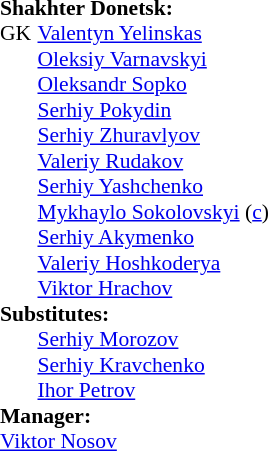<table style="font-size: 90%" cellspacing="0" cellpadding="0">
<tr>
<td colspan="3"><strong>Shakhter Donetsk:</strong></td>
</tr>
<tr>
<th width="25"></th>
</tr>
<tr>
<td>GK</td>
<td> <a href='#'>Valentyn Yelinskas</a></td>
</tr>
<tr>
<td></td>
<td> <a href='#'>Oleksiy Varnavskyi</a></td>
</tr>
<tr>
<td></td>
<td> <a href='#'>Oleksandr Sopko</a></td>
</tr>
<tr>
<td></td>
<td> <a href='#'>Serhiy Pokydin</a></td>
<td></td>
</tr>
<tr>
<td></td>
<td> <a href='#'>Serhiy Zhuravlyov</a></td>
<td></td>
</tr>
<tr>
<td></td>
<td> <a href='#'>Valeriy Rudakov</a></td>
<td></td>
</tr>
<tr>
<td></td>
<td> <a href='#'>Serhiy Yashchenko</a></td>
</tr>
<tr>
<td></td>
<td> <a href='#'>Mykhaylo Sokolovskyi</a> (<a href='#'>c</a>)</td>
<td></td>
</tr>
<tr>
<td></td>
<td> <a href='#'>Serhiy Akymenko</a></td>
</tr>
<tr>
<td></td>
<td> <a href='#'>Valeriy Hoshkoderya</a></td>
<td></td>
</tr>
<tr>
<td></td>
<td> <a href='#'>Viktor Hrachov</a></td>
</tr>
<tr>
<td colspan=3><strong>Substitutes:</strong></td>
</tr>
<tr>
<td></td>
<td> <a href='#'>Serhiy Morozov</a></td>
<td></td>
</tr>
<tr>
<td></td>
<td> <a href='#'>Serhiy Kravchenko</a></td>
<td></td>
</tr>
<tr>
<td></td>
<td> <a href='#'>Ihor Petrov</a></td>
<td></td>
</tr>
<tr>
<td colspan=3><strong>Manager:</strong></td>
</tr>
<tr>
<td colspan="3"> <a href='#'>Viktor Nosov</a></td>
</tr>
</table>
